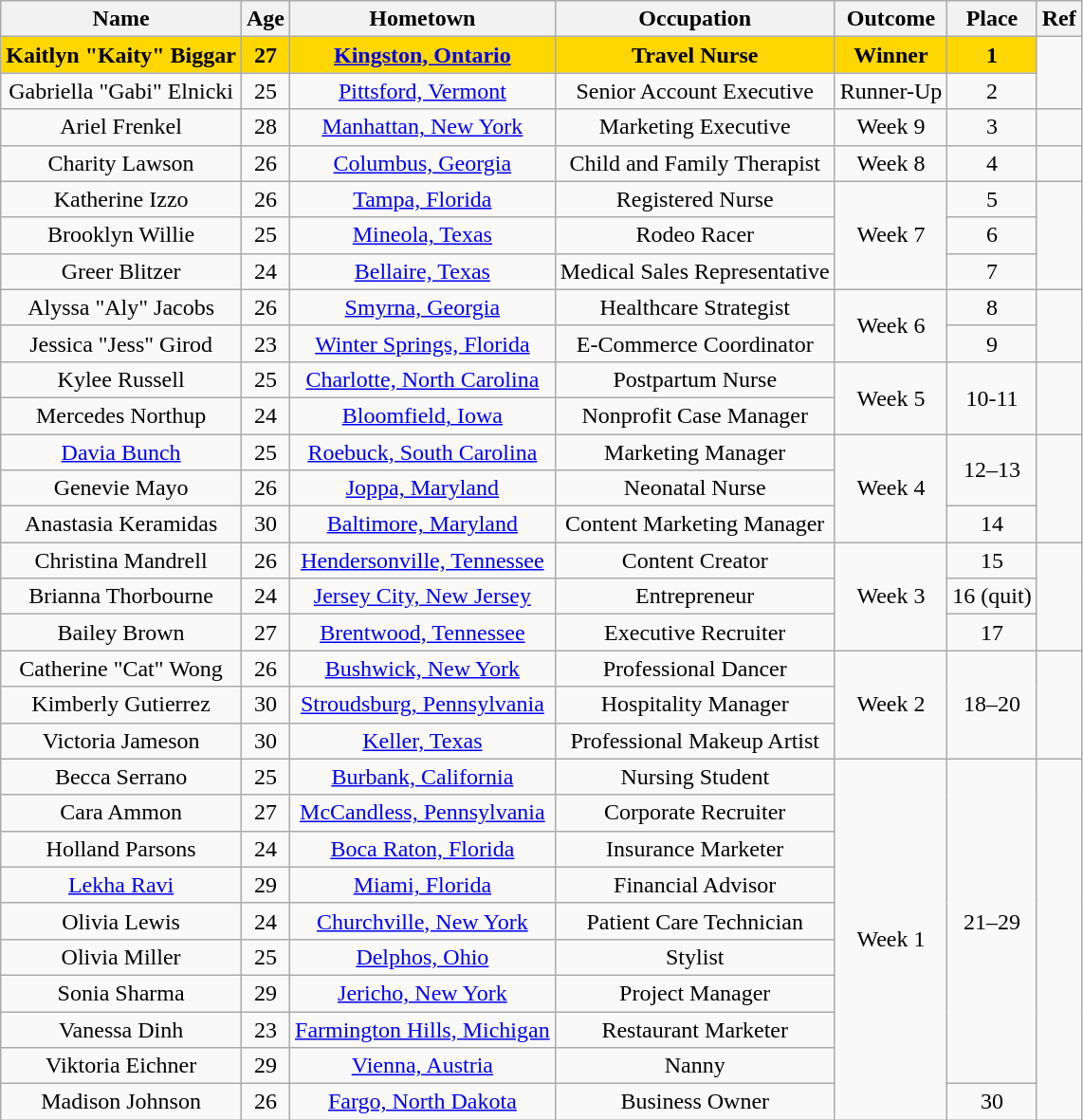<table class="wikitable sortable" style="text-align:center; ">
<tr>
<th>Name</th>
<th>Age</th>
<th>Hometown</th>
<th>Occupation</th>
<th>Outcome</th>
<th>Place</th>
<th>Ref</th>
</tr>
<tr>
<td bgcolor="gold"><strong>Kaitlyn "Kaity" Biggar</strong></td>
<td bgcolor="gold"><strong>27</strong></td>
<td bgcolor="gold"><strong><a href='#'>Kingston, Ontario</a></strong></td>
<td bgcolor="gold"><strong>Travel Nurse</strong></td>
<td bgcolor="gold"><strong>Winner</strong></td>
<td bgcolor="gold"><strong>1</strong></td>
<td rowspan="2"></td>
</tr>
<tr>
<td>Gabriella "Gabi" Elnicki</td>
<td>25</td>
<td><a href='#'>Pittsford, Vermont</a></td>
<td>Senior Account Executive</td>
<td>Runner-Up</td>
<td>2</td>
</tr>
<tr>
<td>Ariel Frenkel</td>
<td>28</td>
<td><a href='#'>Manhattan, New York</a></td>
<td>Marketing Executive</td>
<td>Week 9</td>
<td>3</td>
<td></td>
</tr>
<tr>
<td>Charity Lawson</td>
<td>26</td>
<td><a href='#'>Columbus, Georgia</a></td>
<td>Child and Family Therapist</td>
<td>Week 8</td>
<td>4</td>
<td></td>
</tr>
<tr>
<td>Katherine Izzo</td>
<td>26</td>
<td><a href='#'>Tampa, Florida</a></td>
<td>Registered Nurse</td>
<td rowspan="3">Week 7</td>
<td>5</td>
<td rowspan="3"></td>
</tr>
<tr>
<td>Brooklyn Willie</td>
<td>25</td>
<td><a href='#'>Mineola, Texas</a></td>
<td>Rodeo Racer</td>
<td>6</td>
</tr>
<tr>
<td>Greer Blitzer</td>
<td>24</td>
<td><a href='#'>Bellaire, Texas</a></td>
<td>Medical Sales Representative</td>
<td>7</td>
</tr>
<tr>
<td>Alyssa "Aly" Jacobs</td>
<td>26</td>
<td><a href='#'>Smyrna, Georgia</a></td>
<td>Healthcare Strategist</td>
<td rowspan="2">Week 6</td>
<td>8</td>
<td rowspan="2"></td>
</tr>
<tr>
<td>Jessica "Jess" Girod</td>
<td>23</td>
<td><a href='#'>Winter Springs, Florida</a></td>
<td>E-Commerce Coordinator</td>
<td>9</td>
</tr>
<tr>
<td>Kylee Russell</td>
<td>25</td>
<td><a href='#'>Charlotte, North Carolina</a></td>
<td>Postpartum Nurse</td>
<td rowspan="2">Week 5</td>
<td rowspan="2">10-11</td>
<td rowspan="2"></td>
</tr>
<tr>
<td>Mercedes Northup</td>
<td>24</td>
<td><a href='#'>Bloomfield, Iowa</a></td>
<td>Nonprofit Case Manager</td>
</tr>
<tr>
<td><a href='#'>Davia Bunch</a></td>
<td>25</td>
<td><a href='#'>Roebuck, South Carolina</a></td>
<td>Marketing Manager</td>
<td rowspan="3">Week 4</td>
<td rowspan="2">12–13</td>
<td rowspan="3"></td>
</tr>
<tr>
<td>Genevie Mayo</td>
<td>26</td>
<td><a href='#'>Joppa, Maryland</a></td>
<td>Neonatal Nurse</td>
</tr>
<tr>
<td>Anastasia Keramidas</td>
<td>30</td>
<td><a href='#'>Baltimore, Maryland</a></td>
<td>Content Marketing Manager</td>
<td>14</td>
</tr>
<tr>
<td>Christina Mandrell</td>
<td>26</td>
<td><a href='#'>Hendersonville, Tennessee</a></td>
<td>Content Creator</td>
<td rowspan="3">Week 3</td>
<td>15</td>
<td rowspan="3"></td>
</tr>
<tr>
<td>Brianna Thorbourne</td>
<td>24</td>
<td><a href='#'>Jersey City, New Jersey</a></td>
<td>Entrepreneur</td>
<td>16 (quit)</td>
</tr>
<tr>
<td>Bailey Brown</td>
<td>27</td>
<td><a href='#'>Brentwood, Tennessee</a></td>
<td>Executive Recruiter</td>
<td>17</td>
</tr>
<tr>
<td>Catherine "Cat" Wong</td>
<td>26</td>
<td><a href='#'>Bushwick, New York</a></td>
<td>Professional Dancer</td>
<td rowspan="3">Week 2</td>
<td rowspan="3">18–20</td>
<td rowspan="3"></td>
</tr>
<tr>
<td>Kimberly Gutierrez</td>
<td>30</td>
<td><a href='#'>Stroudsburg, Pennsylvania</a></td>
<td>Hospitality Manager</td>
</tr>
<tr>
<td>Victoria Jameson</td>
<td>30</td>
<td><a href='#'>Keller, Texas</a></td>
<td>Professional Makeup Artist</td>
</tr>
<tr>
<td>Becca Serrano</td>
<td>25</td>
<td><a href='#'>Burbank, California</a></td>
<td>Nursing Student</td>
<td rowspan="10">Week 1</td>
<td rowspan="9">21–29</td>
<td rowspan="10" align="center"></td>
</tr>
<tr>
<td>Cara Ammon</td>
<td>27</td>
<td><a href='#'>McCandless, Pennsylvania</a></td>
<td>Corporate Recruiter</td>
</tr>
<tr>
<td>Holland Parsons</td>
<td>24</td>
<td><a href='#'>Boca Raton, Florida</a></td>
<td>Insurance Marketer</td>
</tr>
<tr>
<td><a href='#'>Lekha Ravi</a></td>
<td>29</td>
<td><a href='#'>Miami, Florida</a></td>
<td>Financial Advisor</td>
</tr>
<tr>
<td>Olivia Lewis</td>
<td>24</td>
<td><a href='#'>Churchville, New York</a></td>
<td>Patient Care Technician</td>
</tr>
<tr>
<td>Olivia Miller</td>
<td>25</td>
<td><a href='#'>Delphos, Ohio</a></td>
<td>Stylist</td>
</tr>
<tr>
<td>Sonia Sharma</td>
<td>29</td>
<td><a href='#'>Jericho, New York</a></td>
<td>Project Manager</td>
</tr>
<tr>
<td>Vanessa Dinh</td>
<td>23</td>
<td><a href='#'>Farmington Hills, Michigan</a></td>
<td>Restaurant Marketer</td>
</tr>
<tr>
<td>Viktoria Eichner</td>
<td>29</td>
<td><a href='#'>Vienna, Austria</a></td>
<td>Nanny</td>
</tr>
<tr>
<td>Madison Johnson</td>
<td>26</td>
<td><a href='#'>Fargo, North Dakota</a></td>
<td>Business Owner</td>
<td>30</td>
</tr>
</table>
